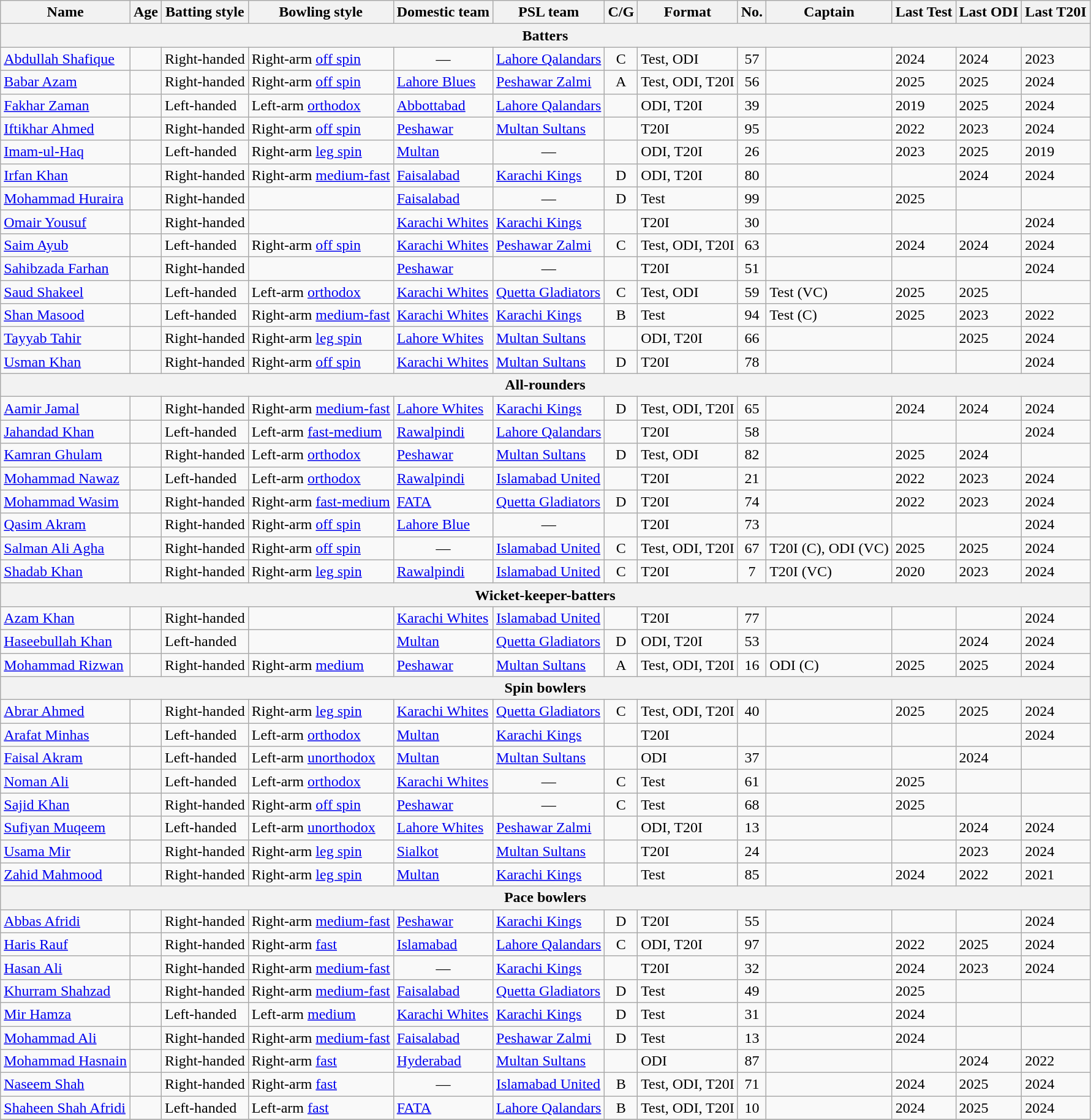<table class="wikitable">
<tr>
<th>Name</th>
<th>Age</th>
<th>Batting style</th>
<th>Bowling style</th>
<th>Domestic team</th>
<th>PSL team</th>
<th>C/G</th>
<th>Format</th>
<th>No.</th>
<th>Captain</th>
<th>Last Test</th>
<th>Last ODI</th>
<th>Last T20I</th>
</tr>
<tr>
<th colspan=13>Batters</th>
</tr>
<tr>
<td><a href='#'>Abdullah Shafique</a></td>
<td></td>
<td>Right-handed</td>
<td>Right-arm <a href='#'>off spin</a></td>
<td align="center">—</td>
<td><a href='#'>Lahore Qalandars</a></td>
<td align="center">C</td>
<td>Test, ODI</td>
<td style="text-align:center">57</td>
<td></td>
<td> 2024</td>
<td> 2024</td>
<td> 2023</td>
</tr>
<tr>
<td><a href='#'>Babar Azam</a></td>
<td></td>
<td>Right-handed</td>
<td>Right-arm <a href='#'>off spin</a></td>
<td><a href='#'>Lahore Blues</a></td>
<td><a href='#'>Peshawar Zalmi</a></td>
<td align="center">A</td>
<td>Test, ODI, T20I</td>
<td style="text-align:center">56</td>
<td></td>
<td> 2025</td>
<td> 2025</td>
<td> 2024</td>
</tr>
<tr>
<td><a href='#'>Fakhar Zaman</a></td>
<td></td>
<td>Left-handed</td>
<td>Left-arm <a href='#'>orthodox</a></td>
<td><a href='#'>Abbottabad</a></td>
<td><a href='#'>Lahore Qalandars</a></td>
<td></td>
<td>ODI, T20I</td>
<td style="text-align:center">39</td>
<td></td>
<td> 2019</td>
<td> 2025</td>
<td> 2024</td>
</tr>
<tr>
<td><a href='#'>Iftikhar Ahmed</a></td>
<td></td>
<td>Right-handed</td>
<td>Right-arm <a href='#'>off spin</a></td>
<td><a href='#'>Peshawar</a></td>
<td><a href='#'>Multan Sultans</a></td>
<td></td>
<td>T20I</td>
<td style="text-align:center">95</td>
<td></td>
<td> 2022</td>
<td> 2023</td>
<td> 2024</td>
</tr>
<tr>
<td><a href='#'>Imam-ul-Haq</a></td>
<td></td>
<td>Left-handed</td>
<td>Right-arm <a href='#'>leg spin</a></td>
<td><a href='#'>Multan</a></td>
<td align="center">—</td>
<td></td>
<td>ODI, T20I</td>
<td style="text-align:center">26</td>
<td></td>
<td> 2023</td>
<td> 2025</td>
<td> 2019</td>
</tr>
<tr>
<td><a href='#'>Irfan Khan</a></td>
<td></td>
<td>Right-handed</td>
<td>Right-arm <a href='#'>medium-fast</a></td>
<td><a href='#'>Faisalabad</a></td>
<td><a href='#'>Karachi Kings</a></td>
<td align="center">D</td>
<td>ODI, T20I</td>
<td style="text-align:center">80</td>
<td></td>
<td></td>
<td> 2024</td>
<td> 2024</td>
</tr>
<tr>
<td><a href='#'>Mohammad Huraira</a></td>
<td></td>
<td>Right-handed</td>
<td></td>
<td><a href='#'>Faisalabad</a></td>
<td align="center">—</td>
<td align="center">D</td>
<td>Test</td>
<td style="text-align:center">99</td>
<td></td>
<td> 2025</td>
<td></td>
<td></td>
</tr>
<tr>
<td><a href='#'>Omair Yousuf</a></td>
<td></td>
<td>Right-handed</td>
<td></td>
<td><a href='#'>Karachi Whites</a></td>
<td><a href='#'>Karachi Kings</a></td>
<td></td>
<td>T20I</td>
<td style="text-align:center">30</td>
<td></td>
<td></td>
<td></td>
<td> 2024</td>
</tr>
<tr>
<td><a href='#'>Saim Ayub</a></td>
<td></td>
<td>Left-handed</td>
<td>Right-arm <a href='#'>off spin</a></td>
<td><a href='#'>Karachi Whites</a></td>
<td><a href='#'>Peshawar Zalmi</a></td>
<td align="center">C</td>
<td>Test, ODI, T20I</td>
<td style="text-align:center">63</td>
<td></td>
<td> 2024</td>
<td> 2024</td>
<td> 2024</td>
</tr>
<tr>
<td><a href='#'>Sahibzada Farhan</a></td>
<td></td>
<td>Right-handed</td>
<td></td>
<td><a href='#'>Peshawar</a></td>
<td align="center">—</td>
<td></td>
<td>T20I</td>
<td style="text-align:center">51</td>
<td></td>
<td></td>
<td></td>
<td> 2024</td>
</tr>
<tr>
<td><a href='#'>Saud Shakeel</a></td>
<td></td>
<td>Left-handed</td>
<td>Left-arm <a href='#'>orthodox</a></td>
<td><a href='#'>Karachi Whites</a></td>
<td><a href='#'>Quetta Gladiators</a></td>
<td align="center">C</td>
<td>Test, ODI</td>
<td style="text-align:center">59</td>
<td>Test (VC)</td>
<td> 2025</td>
<td> 2025</td>
<td></td>
</tr>
<tr>
<td><a href='#'>Shan Masood</a></td>
<td></td>
<td>Left-handed</td>
<td>Right-arm <a href='#'>medium-fast</a></td>
<td><a href='#'>Karachi Whites</a></td>
<td><a href='#'>Karachi Kings</a></td>
<td align="center">B</td>
<td>Test</td>
<td style="text-align:center">94</td>
<td>Test (C)</td>
<td> 2025</td>
<td> 2023</td>
<td> 2022</td>
</tr>
<tr>
<td><a href='#'>Tayyab Tahir</a></td>
<td></td>
<td>Right-handed</td>
<td>Right-arm <a href='#'>leg spin</a></td>
<td><a href='#'>Lahore Whites</a></td>
<td><a href='#'>Multan Sultans</a></td>
<td></td>
<td>ODI, T20I</td>
<td style="text-align:center">66</td>
<td></td>
<td></td>
<td> 2025</td>
<td> 2024</td>
</tr>
<tr>
<td><a href='#'>Usman Khan</a></td>
<td></td>
<td>Right-handed</td>
<td>Right-arm <a href='#'>off spin</a></td>
<td><a href='#'>Karachi Whites</a></td>
<td><a href='#'>Multan Sultans</a></td>
<td align="center">D</td>
<td>T20I</td>
<td style="text-align:center">78</td>
<td></td>
<td></td>
<td></td>
<td> 2024</td>
</tr>
<tr>
<th colspan="13">All-rounders</th>
</tr>
<tr>
<td><a href='#'>Aamir Jamal</a></td>
<td></td>
<td>Right-handed</td>
<td>Right-arm <a href='#'>medium-fast</a></td>
<td><a href='#'>Lahore Whites</a></td>
<td><a href='#'>Karachi Kings</a></td>
<td align="center">D</td>
<td>Test, ODI, T20I</td>
<td style="text-align:center">65</td>
<td></td>
<td> 2024</td>
<td> 2024</td>
<td> 2024</td>
</tr>
<tr>
<td><a href='#'>Jahandad Khan</a></td>
<td></td>
<td>Left-handed</td>
<td>Left-arm <a href='#'>fast-medium</a></td>
<td><a href='#'>Rawalpindi</a></td>
<td><a href='#'>Lahore Qalandars</a></td>
<td></td>
<td>T20I</td>
<td style="text-align:center">58</td>
<td></td>
<td></td>
<td></td>
<td> 2024</td>
</tr>
<tr>
<td><a href='#'>Kamran Ghulam</a></td>
<td></td>
<td>Right-handed</td>
<td>Left-arm <a href='#'>orthodox</a></td>
<td><a href='#'>Peshawar</a></td>
<td><a href='#'>Multan Sultans</a></td>
<td align="center">D</td>
<td>Test, ODI</td>
<td style="text-align:center">82</td>
<td></td>
<td> 2025</td>
<td> 2024</td>
<td></td>
</tr>
<tr>
<td><a href='#'>Mohammad Nawaz</a></td>
<td></td>
<td>Left-handed</td>
<td>Left-arm <a href='#'>orthodox</a></td>
<td><a href='#'>Rawalpindi</a></td>
<td><a href='#'>Islamabad United</a></td>
<td></td>
<td>T20I</td>
<td style="text-align:center">21</td>
<td></td>
<td> 2022</td>
<td> 2023</td>
<td> 2024</td>
</tr>
<tr>
<td><a href='#'>Mohammad Wasim</a></td>
<td></td>
<td>Right-handed</td>
<td>Right-arm <a href='#'>fast-medium</a></td>
<td><a href='#'>FATA</a></td>
<td><a href='#'>Quetta Gladiators</a></td>
<td align="center">D</td>
<td>T20I</td>
<td style="text-align:center">74</td>
<td></td>
<td> 2022</td>
<td> 2023</td>
<td> 2024</td>
</tr>
<tr>
<td><a href='#'>Qasim Akram</a></td>
<td></td>
<td>Right-handed</td>
<td>Right-arm <a href='#'>off spin</a></td>
<td><a href='#'>Lahore Blue</a></td>
<td align="center">—</td>
<td></td>
<td>T20I</td>
<td style="text-align:center">73</td>
<td></td>
<td></td>
<td></td>
<td> 2024</td>
</tr>
<tr>
<td><a href='#'>Salman Ali Agha</a></td>
<td></td>
<td>Right-handed</td>
<td>Right-arm <a href='#'>off spin</a></td>
<td align="center">—</td>
<td><a href='#'>Islamabad United</a></td>
<td align="center">C</td>
<td>Test, ODI, T20I</td>
<td style="text-align:center">67</td>
<td>T20I (C), ODI (VC)</td>
<td> 2025</td>
<td> 2025</td>
<td> 2024</td>
</tr>
<tr>
<td><a href='#'>Shadab Khan</a></td>
<td></td>
<td>Right-handed</td>
<td>Right-arm <a href='#'>leg spin</a></td>
<td><a href='#'>Rawalpindi</a></td>
<td><a href='#'>Islamabad United</a></td>
<td align="center">C</td>
<td>T20I</td>
<td style="text-align:center">7</td>
<td>T20I (VC)</td>
<td> 2020</td>
<td> 2023</td>
<td> 2024</td>
</tr>
<tr>
<th colspan=13>Wicket-keeper-batters</th>
</tr>
<tr>
<td><a href='#'>Azam Khan</a></td>
<td></td>
<td>Right-handed</td>
<td></td>
<td><a href='#'>Karachi Whites</a></td>
<td><a href='#'>Islamabad United</a></td>
<td></td>
<td>T20I</td>
<td style="text-align:center">77</td>
<td></td>
<td></td>
<td></td>
<td> 2024</td>
</tr>
<tr>
<td><a href='#'>Haseebullah Khan</a></td>
<td></td>
<td>Left-handed</td>
<td></td>
<td><a href='#'>Multan</a></td>
<td><a href='#'>Quetta Gladiators</a></td>
<td align="center">D</td>
<td>ODI, T20I</td>
<td style="text-align:center">53</td>
<td></td>
<td></td>
<td> 2024</td>
<td> 2024</td>
</tr>
<tr>
<td><a href='#'>Mohammad Rizwan</a></td>
<td></td>
<td>Right-handed</td>
<td>Right-arm <a href='#'>medium</a></td>
<td><a href='#'>Peshawar</a></td>
<td><a href='#'>Multan Sultans</a></td>
<td align="center">A</td>
<td>Test, ODI, T20I</td>
<td style="text-align:center">16</td>
<td>ODI (C)</td>
<td> 2025</td>
<td> 2025</td>
<td> 2024</td>
</tr>
<tr>
<th colspan=13>Spin bowlers</th>
</tr>
<tr>
<td><a href='#'>Abrar Ahmed</a></td>
<td></td>
<td>Right-handed</td>
<td>Right-arm <a href='#'>leg spin</a></td>
<td><a href='#'>Karachi Whites</a></td>
<td><a href='#'>Quetta Gladiators</a></td>
<td align="center">C</td>
<td>Test, ODI, T20I</td>
<td style="text-align:center">40</td>
<td></td>
<td> 2025</td>
<td> 2025</td>
<td> 2024</td>
</tr>
<tr>
<td><a href='#'>Arafat Minhas</a></td>
<td></td>
<td>Left-handed</td>
<td>Left-arm <a href='#'>orthodox</a></td>
<td><a href='#'>Multan</a></td>
<td><a href='#'>Karachi Kings</a></td>
<td></td>
<td>T20I</td>
<td></td>
<td></td>
<td></td>
<td></td>
<td> 2024</td>
</tr>
<tr>
<td><a href='#'>Faisal Akram</a></td>
<td></td>
<td>Left-handed</td>
<td>Left-arm <a href='#'>unorthodox</a></td>
<td><a href='#'>Multan</a></td>
<td><a href='#'>Multan Sultans</a></td>
<td></td>
<td>ODI</td>
<td style="text-align:center">37</td>
<td></td>
<td></td>
<td> 2024</td>
<td></td>
</tr>
<tr>
<td><a href='#'>Noman Ali</a></td>
<td></td>
<td>Left-handed</td>
<td>Left-arm <a href='#'>orthodox</a></td>
<td><a href='#'>Karachi Whites</a></td>
<td align="center">—</td>
<td align="center">C</td>
<td>Test</td>
<td style="text-align:center">61</td>
<td></td>
<td> 2025</td>
<td></td>
<td></td>
</tr>
<tr>
<td><a href='#'>Sajid Khan</a></td>
<td></td>
<td>Right-handed</td>
<td>Right-arm <a href='#'>off spin</a></td>
<td><a href='#'>Peshawar</a></td>
<td align="center">—</td>
<td align="center">C</td>
<td>Test</td>
<td style="text-align:center">68</td>
<td></td>
<td> 2025</td>
<td></td>
<td></td>
</tr>
<tr>
<td><a href='#'>Sufiyan Muqeem</a></td>
<td></td>
<td>Left-handed</td>
<td>Left-arm <a href='#'>unorthodox</a></td>
<td><a href='#'>Lahore Whites</a></td>
<td><a href='#'>Peshawar Zalmi</a></td>
<td></td>
<td>ODI, T20I</td>
<td style="text-align:center">13</td>
<td></td>
<td></td>
<td> 2024</td>
<td> 2024</td>
</tr>
<tr>
<td><a href='#'>Usama Mir</a></td>
<td></td>
<td>Right-handed</td>
<td>Right-arm <a href='#'>leg spin</a></td>
<td><a href='#'>Sialkot</a></td>
<td><a href='#'>Multan Sultans</a></td>
<td></td>
<td>T20I</td>
<td style="text-align:center">24</td>
<td></td>
<td></td>
<td> 2023</td>
<td> 2024</td>
</tr>
<tr>
<td><a href='#'>Zahid Mahmood</a></td>
<td></td>
<td>Right-handed</td>
<td>Right-arm <a href='#'>leg spin</a></td>
<td><a href='#'>Multan</a></td>
<td><a href='#'>Karachi Kings</a></td>
<td></td>
<td>Test</td>
<td style="text-align:center">85</td>
<td></td>
<td> 2024</td>
<td> 2022</td>
<td> 2021</td>
</tr>
<tr>
<th colspan=13>Pace bowlers</th>
</tr>
<tr>
<td><a href='#'>Abbas Afridi</a></td>
<td></td>
<td>Right-handed</td>
<td>Right-arm <a href='#'>medium-fast</a></td>
<td><a href='#'>Peshawar</a></td>
<td><a href='#'>Karachi Kings</a></td>
<td align="center">D</td>
<td>T20I</td>
<td style="text-align:center">55</td>
<td></td>
<td></td>
<td></td>
<td> 2024</td>
</tr>
<tr>
<td><a href='#'>Haris Rauf</a></td>
<td></td>
<td>Right-handed</td>
<td>Right-arm <a href='#'>fast</a></td>
<td><a href='#'>Islamabad</a></td>
<td><a href='#'>Lahore Qalandars</a></td>
<td align="center">C</td>
<td>ODI, T20I</td>
<td style="text-align:center">97</td>
<td></td>
<td> 2022</td>
<td> 2025</td>
<td> 2024</td>
</tr>
<tr>
<td><a href='#'>Hasan Ali</a></td>
<td></td>
<td>Right-handed</td>
<td>Right-arm <a href='#'>medium-fast</a></td>
<td align="center">—</td>
<td><a href='#'>Karachi Kings</a></td>
<td></td>
<td>T20I</td>
<td style="text-align:center">32</td>
<td></td>
<td> 2024</td>
<td> 2023</td>
<td> 2024</td>
</tr>
<tr>
<td><a href='#'>Khurram Shahzad</a></td>
<td></td>
<td>Right-handed</td>
<td>Right-arm <a href='#'>medium-fast</a></td>
<td><a href='#'>Faisalabad</a></td>
<td><a href='#'>Quetta Gladiators</a></td>
<td align="center">D</td>
<td>Test</td>
<td style="text-align:center">49</td>
<td></td>
<td> 2025</td>
<td></td>
<td></td>
</tr>
<tr>
<td><a href='#'>Mir Hamza</a></td>
<td></td>
<td>Left-handed</td>
<td>Left-arm <a href='#'>medium</a></td>
<td><a href='#'>Karachi Whites</a></td>
<td><a href='#'>Karachi Kings</a></td>
<td align="center">D</td>
<td>Test</td>
<td style="text-align:center">31</td>
<td></td>
<td> 2024</td>
<td></td>
<td></td>
</tr>
<tr>
<td><a href='#'>Mohammad Ali</a></td>
<td></td>
<td>Right-handed</td>
<td>Right-arm <a href='#'>medium-fast</a></td>
<td><a href='#'>Faisalabad</a></td>
<td><a href='#'>Peshawar Zalmi</a></td>
<td align="center">D</td>
<td>Test</td>
<td style="text-align:center">13</td>
<td></td>
<td> 2024</td>
<td></td>
<td></td>
</tr>
<tr>
<td><a href='#'>Mohammad Hasnain</a></td>
<td></td>
<td>Right-handed</td>
<td>Right-arm <a href='#'>fast</a></td>
<td><a href='#'>Hyderabad</a></td>
<td><a href='#'>Multan Sultans</a></td>
<td></td>
<td>ODI</td>
<td style="text-align:center">87</td>
<td></td>
<td></td>
<td> 2024</td>
<td> 2022</td>
</tr>
<tr>
<td><a href='#'>Naseem Shah</a></td>
<td></td>
<td>Right-handed</td>
<td>Right-arm <a href='#'>fast</a></td>
<td align="center">—</td>
<td><a href='#'>Islamabad United</a></td>
<td align="center ">B</td>
<td>Test, ODI, T20I</td>
<td style="text-align:center">71</td>
<td></td>
<td> 2024</td>
<td> 2025</td>
<td> 2024</td>
</tr>
<tr>
<td><a href='#'>Shaheen Shah Afridi</a></td>
<td></td>
<td>Left-handed</td>
<td>Left-arm <a href='#'>fast</a></td>
<td><a href='#'>FATA</a></td>
<td><a href='#'>Lahore Qalandars</a></td>
<td align="center">B</td>
<td>Test, ODI, T20I</td>
<td style="text-align:center">10</td>
<td></td>
<td> 2024</td>
<td> 2025</td>
<td> 2024</td>
</tr>
<tr>
</tr>
</table>
